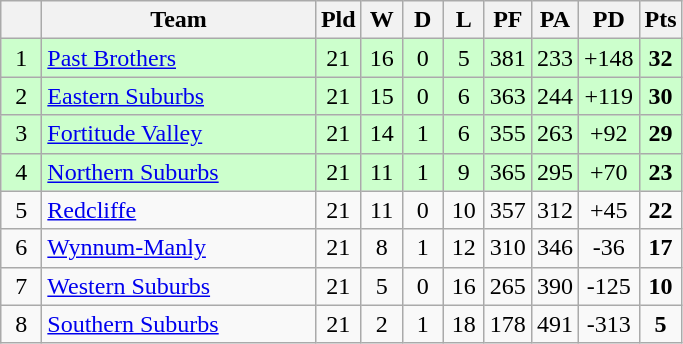<table class="wikitable" style="text-align:center;">
<tr>
<th width="20"></th>
<th width="175">Team</th>
<th width="20">Pld</th>
<th width="20">W</th>
<th width="20">D</th>
<th width="20">L</th>
<th width="20">PF</th>
<th width="20">PA</th>
<th width="20">PD</th>
<th width="20">Pts</th>
</tr>
<tr style="background: #ccffcc;">
<td>1</td>
<td style="text-align:left;"> <a href='#'>Past Brothers</a></td>
<td>21</td>
<td>16</td>
<td>0</td>
<td>5</td>
<td>381</td>
<td>233</td>
<td>+148</td>
<td><strong>32</strong></td>
</tr>
<tr style="background: #ccffcc;">
<td>2</td>
<td style="text-align:left;"> <a href='#'>Eastern Suburbs</a></td>
<td>21</td>
<td>15</td>
<td>0</td>
<td>6</td>
<td>363</td>
<td>244</td>
<td>+119</td>
<td><strong>30</strong></td>
</tr>
<tr style="background: #ccffcc;">
<td>3</td>
<td style="text-align:left;"> <a href='#'>Fortitude Valley</a></td>
<td>21</td>
<td>14</td>
<td>1</td>
<td>6</td>
<td>355</td>
<td>263</td>
<td>+92</td>
<td><strong>29</strong></td>
</tr>
<tr style="background: #ccffcc;">
<td>4</td>
<td style="text-align:left;"> <a href='#'>Northern Suburbs</a></td>
<td>21</td>
<td>11</td>
<td>1</td>
<td>9</td>
<td>365</td>
<td>295</td>
<td>+70</td>
<td><strong>23</strong></td>
</tr>
<tr>
<td>5</td>
<td style="text-align:left;"> <a href='#'>Redcliffe</a></td>
<td>21</td>
<td>11</td>
<td>0</td>
<td>10</td>
<td>357</td>
<td>312</td>
<td>+45</td>
<td><strong>22</strong></td>
</tr>
<tr>
<td>6</td>
<td style="text-align:left;"> <a href='#'>Wynnum-Manly</a></td>
<td>21</td>
<td>8</td>
<td>1</td>
<td>12</td>
<td>310</td>
<td>346</td>
<td>-36</td>
<td><strong>17</strong></td>
</tr>
<tr>
<td>7</td>
<td style="text-align:left;"> <a href='#'>Western Suburbs</a></td>
<td>21</td>
<td>5</td>
<td>0</td>
<td>16</td>
<td>265</td>
<td>390</td>
<td>-125</td>
<td><strong>10</strong></td>
</tr>
<tr>
<td>8</td>
<td style="text-align:left;"> <a href='#'>Southern Suburbs</a></td>
<td>21</td>
<td>2</td>
<td>1</td>
<td>18</td>
<td>178</td>
<td>491</td>
<td>-313</td>
<td><strong>5</strong></td>
</tr>
</table>
